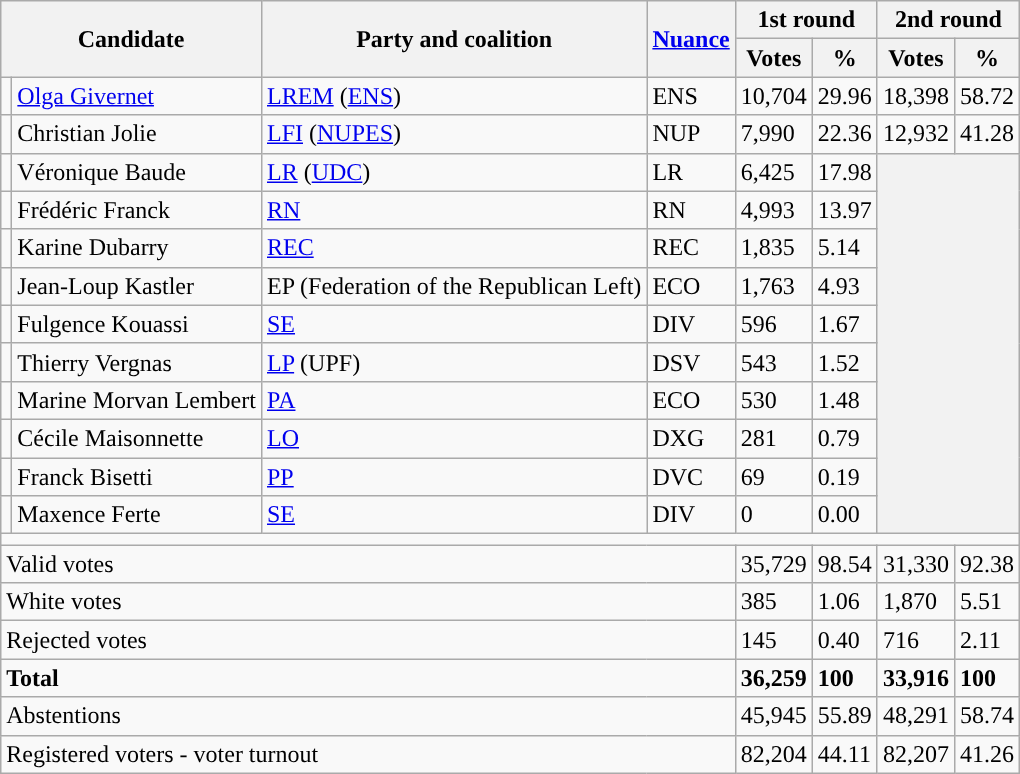<table class="wikitable">
<tr>
<th colspan="2" rowspan="2">Candidate</th>
<th rowspan="2">Party and coalition</th>
<th rowspan="2"><a href='#'>Nuance</a></th>
<th colspan="2">1st round</th>
<th colspan="2">2nd round</th>
</tr>
<tr>
<th>Votes</th>
<th>%</th>
<th>Votes</th>
<th>%</th>
</tr>
<tr>
<td style="background:"></td>
<td><a href='#'>Olga Givernet</a></td>
<td><a href='#'>LREM</a> (<a href='#'>ENS</a>)</td>
<td><abbr>ENS</abbr></td>
<td>10,704</td>
<td>29.96</td>
<td>18,398</td>
<td>58.72</td>
</tr>
<tr>
<td style="background:"></td>
<td>Christian Jolie</td>
<td><a href='#'>LFI</a> (<a href='#'>NUPES</a>)</td>
<td><abbr>NUP</abbr></td>
<td>7,990</td>
<td>22.36</td>
<td>12,932</td>
<td>41.28</td>
</tr>
<tr>
<td style="background:"></td>
<td>Véronique Baude</td>
<td><a href='#'>LR</a> (<a href='#'>UDC</a>)</td>
<td><abbr>LR</abbr></td>
<td>6,425</td>
<td>17.98</td>
<th colspan="2" rowspan="10"></th>
</tr>
<tr>
<td style="background:"></td>
<td>Frédéric Franck</td>
<td><a href='#'>RN</a></td>
<td><abbr>RN</abbr></td>
<td>4,993</td>
<td>13.97</td>
</tr>
<tr>
<td style="background:"></td>
<td>Karine Dubarry</td>
<td><a href='#'>REC</a></td>
<td><abbr>REC</abbr></td>
<td>1,835</td>
<td>5.14</td>
</tr>
<tr>
<td style="background:"></td>
<td>Jean-Loup Kastler</td>
<td><abbr>EP</abbr> (Federation of the Republican Left)</td>
<td><abbr>ECO</abbr></td>
<td>1,763</td>
<td>4.93</td>
</tr>
<tr>
<td style="background:"></td>
<td>Fulgence Kouassi</td>
<td><a href='#'>SE</a></td>
<td><abbr>DIV</abbr></td>
<td>596</td>
<td>1.67</td>
</tr>
<tr>
<td style="background:"></td>
<td>Thierry Vergnas</td>
<td><a href='#'>LP</a> (<abbr>UPF</abbr>)</td>
<td><abbr>DSV</abbr></td>
<td>543</td>
<td>1.52</td>
</tr>
<tr>
<td style="background:"></td>
<td>Marine Morvan Lembert</td>
<td><a href='#'>PA</a></td>
<td><abbr>ECO</abbr></td>
<td>530</td>
<td>1.48</td>
</tr>
<tr>
<td style="background:"></td>
<td>Cécile Maisonnette</td>
<td><a href='#'>LO</a></td>
<td><abbr>DXG</abbr></td>
<td>281</td>
<td>0.79</td>
</tr>
<tr>
<td style="background:"></td>
<td>Franck Bisetti</td>
<td><a href='#'>PP</a></td>
<td><abbr>DVC</abbr></td>
<td>69</td>
<td>0.19</td>
</tr>
<tr>
<td style="background:"></td>
<td>Maxence Ferte</td>
<td><a href='#'>SE</a></td>
<td><abbr>DIV</abbr></td>
<td>0</td>
<td>0.00</td>
</tr>
<tr>
<td colspan="8"></td>
</tr>
<tr>
<td colspan="4">Valid votes</td>
<td>35,729</td>
<td>98.54</td>
<td>31,330</td>
<td>92.38</td>
</tr>
<tr>
<td colspan="4">White votes</td>
<td>385</td>
<td>1.06</td>
<td>1,870</td>
<td>5.51</td>
</tr>
<tr>
<td colspan="4">Rejected votes</td>
<td>145</td>
<td>0.40</td>
<td>716</td>
<td>2.11</td>
</tr>
<tr>
<td colspan="4"><strong>Total</strong></td>
<td><strong>36,259</strong></td>
<td><strong>100</strong></td>
<td><strong>33,916</strong></td>
<td><strong>100</strong></td>
</tr>
<tr>
<td colspan="4">Abstentions</td>
<td>45,945</td>
<td>55.89</td>
<td>48,291</td>
<td>58.74</td>
</tr>
<tr>
<td colspan="4">Registered voters - voter turnout</td>
<td>82,204</td>
<td>44.11</td>
<td>82,207</td>
<td>41.26</td>
</tr>
</table>
